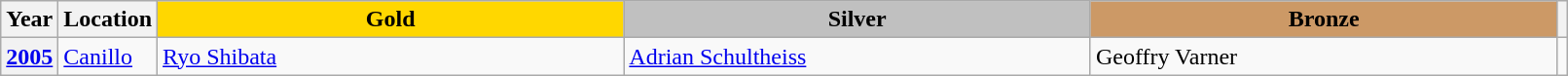<table class="wikitable unsortable" style="text-align:left; width:85%">
<tr>
<th scope="col" style="text-align:center">Year</th>
<th scope="col" style="text-align:center">Location</th>
<td scope="col" style="text-align:center; width:30%; background:gold"><strong>Gold</strong></td>
<td scope="col" style="text-align:center; width:30%; background:silver"><strong>Silver</strong></td>
<td scope="col" style="text-align:center; width:30%; background:#c96"><strong>Bronze</strong></td>
<th scope="col" style="text-align:center"></th>
</tr>
<tr>
<th scope="row" style="text-align:left"><a href='#'>2005</a></th>
<td><a href='#'>Canillo</a></td>
<td> <a href='#'>Ryo Shibata</a></td>
<td> <a href='#'>Adrian Schultheiss</a></td>
<td> Geoffry Varner</td>
<td></td>
</tr>
</table>
